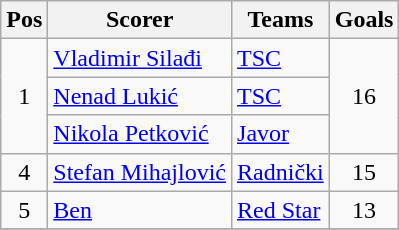<table class="wikitable">
<tr>
<th>Pos</th>
<th>Scorer</th>
<th>Teams</th>
<th align=center>Goals</th>
</tr>
<tr>
<td rowspan=3 style="text-align:center">1</td>
<td> <a href='#'>Vladimir Silađi</a></td>
<td><a href='#'>TSC</a></td>
<td rowspan=3 style="text-align:center">16</td>
</tr>
<tr>
<td> <a href='#'>Nenad Lukić</a></td>
<td><a href='#'>TSC</a></td>
</tr>
<tr>
<td> <a href='#'>Nikola Petković</a></td>
<td><a href='#'>Javor</a></td>
</tr>
<tr>
<td style="text-align:center">4</td>
<td> <a href='#'>Stefan Mihajlović</a></td>
<td><a href='#'>Radnički</a></td>
<td style="text-align:center">15</td>
</tr>
<tr>
<td style="text-align:center">5</td>
<td> <a href='#'>Ben</a></td>
<td><a href='#'>Red Star</a></td>
<td style="text-align:center">13</td>
</tr>
<tr>
</tr>
</table>
